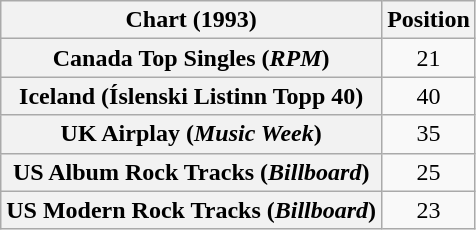<table class="wikitable sortable plainrowheaders" style="text-align:center">
<tr>
<th>Chart (1993)</th>
<th>Position</th>
</tr>
<tr>
<th scope="row">Canada Top Singles (<em>RPM</em>)</th>
<td>21</td>
</tr>
<tr>
<th scope="row">Iceland (Íslenski Listinn Topp 40)</th>
<td>40</td>
</tr>
<tr>
<th scope="row">UK Airplay (<em>Music Week</em>)</th>
<td>35</td>
</tr>
<tr>
<th scope="row">US Album Rock Tracks (<em>Billboard</em>)</th>
<td>25</td>
</tr>
<tr>
<th scope="row">US Modern Rock Tracks (<em>Billboard</em>)</th>
<td>23</td>
</tr>
</table>
